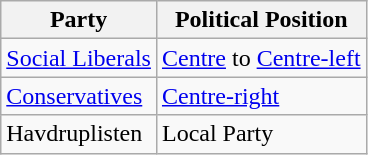<table class="wikitable mw-collapsible mw-collapsed">
<tr>
<th>Party</th>
<th>Political Position</th>
</tr>
<tr>
<td><a href='#'>Social Liberals</a></td>
<td><a href='#'>Centre</a> to <a href='#'>Centre-left</a></td>
</tr>
<tr>
<td><a href='#'>Conservatives</a></td>
<td><a href='#'>Centre-right</a></td>
</tr>
<tr>
<td>Havdruplisten</td>
<td>Local Party</td>
</tr>
</table>
